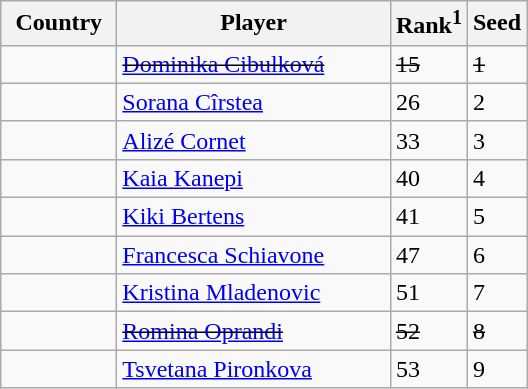<table class="sortable wikitable">
<tr>
<th width="70">Country</th>
<th width="175">Player</th>
<th>Rank<sup>1</sup></th>
<th>Seed</th>
</tr>
<tr>
<td><s></s></td>
<td><s><a href='#'>Dominika Cibulková</a></s></td>
<td><s>15</s></td>
<td><s>1</s></td>
</tr>
<tr>
<td></td>
<td><a href='#'>Sorana Cîrstea</a></td>
<td>26</td>
<td>2</td>
</tr>
<tr>
<td></td>
<td><a href='#'>Alizé Cornet</a></td>
<td>33</td>
<td>3</td>
</tr>
<tr>
<td></td>
<td><a href='#'>Kaia Kanepi</a></td>
<td>40</td>
<td>4</td>
</tr>
<tr>
<td></td>
<td><a href='#'>Kiki Bertens</a></td>
<td>41</td>
<td>5</td>
</tr>
<tr>
<td></td>
<td><a href='#'>Francesca Schiavone</a></td>
<td>47</td>
<td>6</td>
</tr>
<tr>
<td></td>
<td><a href='#'>Kristina Mladenovic</a></td>
<td>51</td>
<td>7</td>
</tr>
<tr>
<td><s></s></td>
<td><s><a href='#'>Romina Oprandi</a></s></td>
<td><s>52</s></td>
<td><s>8</s></td>
</tr>
<tr>
<td></td>
<td><a href='#'>Tsvetana Pironkova</a></td>
<td>53</td>
<td>9</td>
</tr>
</table>
